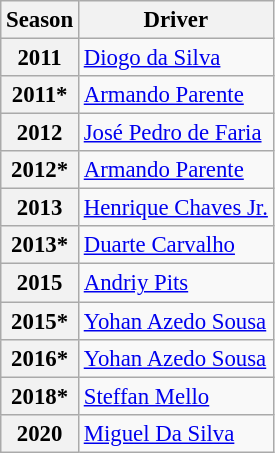<table class="wikitable" style="font-size: 95%;">
<tr>
<th>Season</th>
<th>Driver</th>
</tr>
<tr>
<th>2011</th>
<td> <a href='#'>Diogo da Silva</a></td>
</tr>
<tr>
<th>2011*</th>
<td> <a href='#'>Armando Parente</a></td>
</tr>
<tr>
<th>2012</th>
<td> <a href='#'>José Pedro de Faria</a></td>
</tr>
<tr>
<th>2012*</th>
<td> <a href='#'>Armando Parente</a></td>
</tr>
<tr>
<th>2013</th>
<td> <a href='#'>Henrique Chaves Jr.</a></td>
</tr>
<tr>
<th>2013*</th>
<td> <a href='#'>Duarte Carvalho</a></td>
</tr>
<tr>
<th>2015</th>
<td> <a href='#'>Andriy Pits</a></td>
</tr>
<tr>
<th>2015*</th>
<td> <a href='#'>Yohan Azedo Sousa</a></td>
</tr>
<tr>
<th>2016*</th>
<td> <a href='#'>Yohan Azedo Sousa</a></td>
</tr>
<tr>
<th>2018*</th>
<td> <a href='#'>Steffan Mello</a></td>
</tr>
<tr>
<th>2020</th>
<td> <a href='#'>Miguel Da Silva</a></td>
</tr>
</table>
